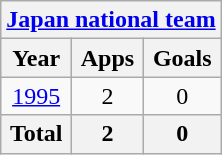<table class="wikitable" style="text-align:center">
<tr>
<th colspan=3><a href='#'>Japan national team</a></th>
</tr>
<tr>
<th>Year</th>
<th>Apps</th>
<th>Goals</th>
</tr>
<tr>
<td><a href='#'>1995</a></td>
<td>2</td>
<td>0</td>
</tr>
<tr>
<th>Total</th>
<th>2</th>
<th>0</th>
</tr>
</table>
